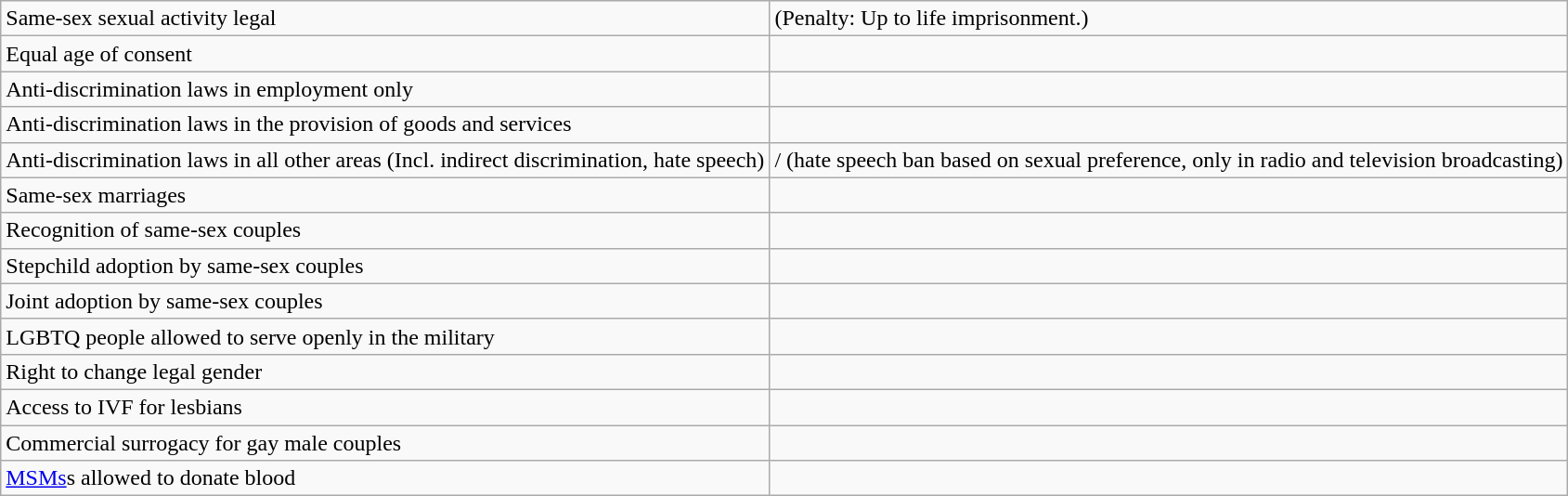<table class="wikitable">
<tr>
<td>Same-sex sexual activity legal</td>
<td> (Penalty: Up to life imprisonment.)</td>
</tr>
<tr>
<td>Equal age of consent</td>
<td></td>
</tr>
<tr>
<td>Anti-discrimination laws in employment only</td>
<td></td>
</tr>
<tr>
<td>Anti-discrimination laws in the provision of goods and services</td>
<td></td>
</tr>
<tr>
<td>Anti-discrimination laws in all other areas (Incl. indirect discrimination, hate speech)</td>
<td>/ (hate speech ban based on sexual preference, only in radio and television broadcasting)</td>
</tr>
<tr>
<td>Same-sex marriages</td>
<td></td>
</tr>
<tr>
<td>Recognition of same-sex couples</td>
<td></td>
</tr>
<tr>
<td>Stepchild adoption by same-sex couples</td>
<td></td>
</tr>
<tr>
<td>Joint adoption by same-sex couples</td>
<td></td>
</tr>
<tr>
<td>LGBTQ people allowed to serve openly in the military</td>
<td></td>
</tr>
<tr>
<td>Right to change legal gender</td>
<td></td>
</tr>
<tr>
<td>Access to IVF for lesbians</td>
<td></td>
</tr>
<tr>
<td>Commercial surrogacy for gay male couples</td>
<td></td>
</tr>
<tr>
<td><a href='#'>MSMs</a>s allowed to donate blood</td>
<td></td>
</tr>
</table>
